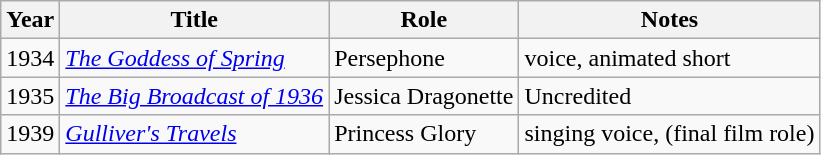<table class="wikitable">
<tr>
<th>Year</th>
<th>Title</th>
<th>Role</th>
<th>Notes</th>
</tr>
<tr>
<td>1934</td>
<td><em><a href='#'>The Goddess of Spring</a></em></td>
<td>Persephone</td>
<td>voice, animated short</td>
</tr>
<tr>
<td>1935</td>
<td><em><a href='#'>The Big Broadcast of 1936</a></em></td>
<td>Jessica Dragonette</td>
<td>Uncredited</td>
</tr>
<tr>
<td>1939</td>
<td><em><a href='#'>Gulliver's Travels</a></em></td>
<td>Princess Glory</td>
<td>singing voice, (final film role)</td>
</tr>
</table>
